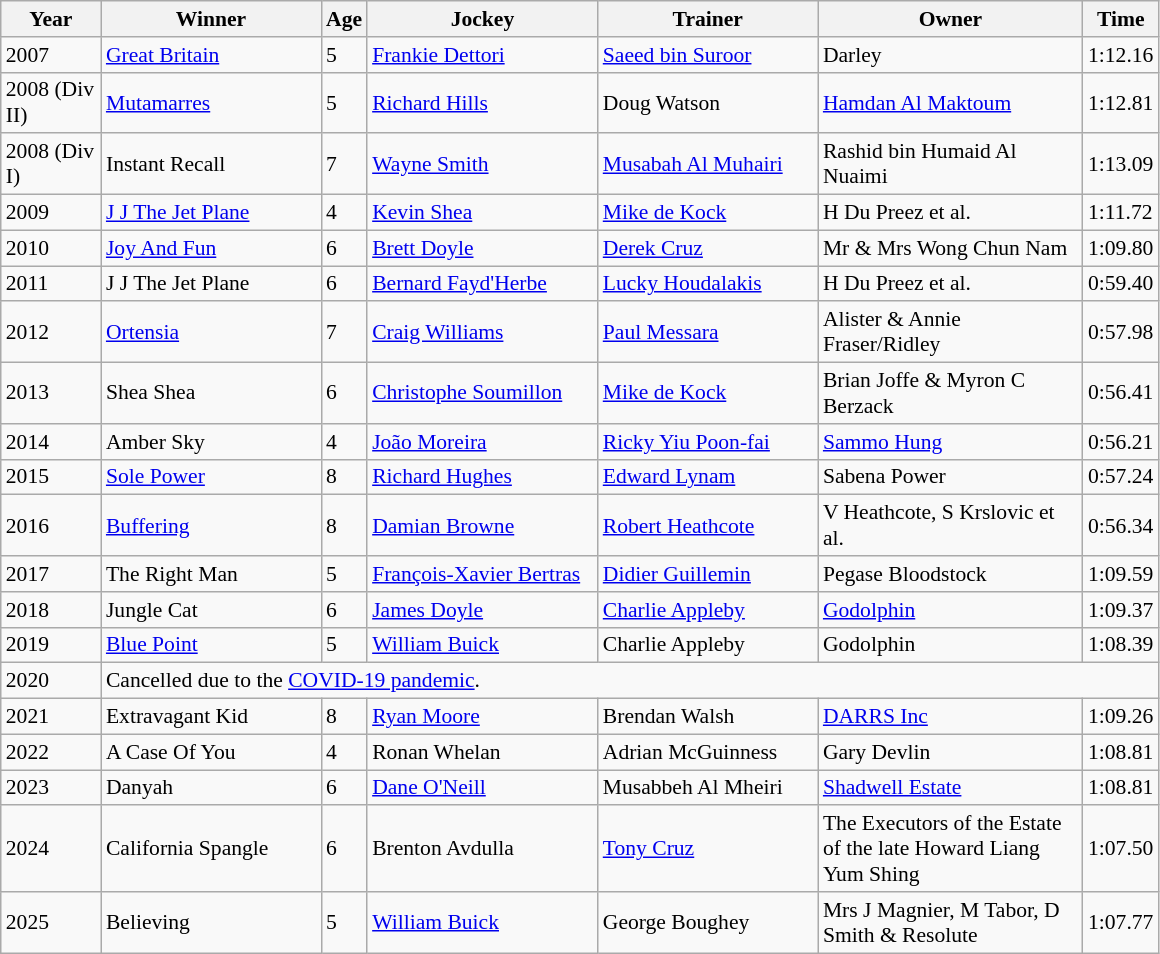<table class="wikitable sortable" style="font-size:90%">
<tr>
<th style="width:60px">Year<br></th>
<th style="width:140px">Winner<br></th>
<th>Age<br></th>
<th style="width:147px">Jockey<br></th>
<th style="width:140px">Trainer<br></th>
<th style="width:170px">Owner<br></th>
<th>Time<br></th>
</tr>
<tr>
<td>2007</td>
<td><a href='#'>Great Britain</a></td>
<td>5</td>
<td><a href='#'>Frankie Dettori</a></td>
<td><a href='#'>Saeed bin Suroor</a></td>
<td>Darley</td>
<td>1:12.16</td>
</tr>
<tr>
<td>2008 (Div II)</td>
<td><a href='#'>Mutamarres</a></td>
<td>5</td>
<td><a href='#'>Richard Hills</a></td>
<td>Doug Watson</td>
<td><a href='#'>Hamdan Al Maktoum</a></td>
<td>1:12.81</td>
</tr>
<tr>
<td>2008 (Div I)</td>
<td>Instant Recall</td>
<td>7</td>
<td><a href='#'>Wayne Smith</a></td>
<td><a href='#'>Musabah Al Muhairi</a></td>
<td>Rashid bin Humaid Al Nuaimi</td>
<td>1:13.09</td>
</tr>
<tr>
<td>2009</td>
<td><a href='#'>J J The Jet Plane</a></td>
<td>4</td>
<td><a href='#'>Kevin Shea</a></td>
<td><a href='#'>Mike de Kock</a></td>
<td>H Du Preez et al.</td>
<td>1:11.72</td>
</tr>
<tr>
<td>2010</td>
<td><a href='#'>Joy And Fun</a></td>
<td>6</td>
<td><a href='#'>Brett Doyle</a></td>
<td><a href='#'>Derek Cruz</a></td>
<td>Mr & Mrs Wong Chun Nam</td>
<td>1:09.80</td>
</tr>
<tr>
<td>2011</td>
<td>J J The Jet Plane</td>
<td>6</td>
<td><a href='#'>Bernard Fayd'Herbe</a></td>
<td><a href='#'>Lucky Houdalakis</a></td>
<td>H Du Preez et al.</td>
<td>0:59.40</td>
</tr>
<tr>
<td>2012</td>
<td><a href='#'>Ortensia</a></td>
<td>7</td>
<td><a href='#'>Craig Williams</a></td>
<td><a href='#'>Paul Messara</a></td>
<td>Alister & Annie Fraser/Ridley</td>
<td>0:57.98</td>
</tr>
<tr>
<td>2013</td>
<td>Shea Shea</td>
<td>6</td>
<td><a href='#'>Christophe Soumillon</a></td>
<td><a href='#'>Mike de Kock</a></td>
<td>Brian Joffe & Myron C Berzack</td>
<td>0:56.41</td>
</tr>
<tr>
<td>2014</td>
<td>Amber Sky</td>
<td>4</td>
<td><a href='#'>João Moreira</a></td>
<td><a href='#'>Ricky Yiu Poon-fai</a></td>
<td><a href='#'>Sammo Hung</a></td>
<td>0:56.21</td>
</tr>
<tr>
<td>2015</td>
<td><a href='#'>Sole Power</a></td>
<td>8</td>
<td><a href='#'>Richard Hughes</a></td>
<td><a href='#'>Edward Lynam</a></td>
<td>Sabena Power</td>
<td>0:57.24</td>
</tr>
<tr>
<td>2016</td>
<td><a href='#'>Buffering</a></td>
<td>8</td>
<td><a href='#'>Damian Browne</a></td>
<td><a href='#'>Robert Heathcote</a></td>
<td>V Heathcote, S Krslovic et al.</td>
<td>0:56.34</td>
</tr>
<tr>
<td>2017</td>
<td>The Right Man</td>
<td>5</td>
<td><a href='#'>François-Xavier Bertras</a></td>
<td><a href='#'>Didier Guillemin</a></td>
<td>Pegase Bloodstock</td>
<td>1:09.59</td>
</tr>
<tr>
<td>2018</td>
<td>Jungle Cat</td>
<td>6</td>
<td><a href='#'>James Doyle</a></td>
<td><a href='#'>Charlie Appleby</a></td>
<td><a href='#'>Godolphin</a></td>
<td>1:09.37</td>
</tr>
<tr>
<td>2019</td>
<td><a href='#'>Blue Point</a></td>
<td>5</td>
<td><a href='#'>William Buick</a></td>
<td>Charlie Appleby</td>
<td>Godolphin</td>
<td>1:08.39</td>
</tr>
<tr>
<td>2020</td>
<td colspan=9>Cancelled due to the <a href='#'>COVID-19 pandemic</a>.</td>
</tr>
<tr>
<td>2021</td>
<td>Extravagant Kid</td>
<td>8</td>
<td><a href='#'>Ryan Moore</a></td>
<td>Brendan Walsh</td>
<td><a href='#'>DARRS Inc</a></td>
<td>1:09.26</td>
</tr>
<tr>
<td>2022</td>
<td>A Case Of You</td>
<td>4</td>
<td>Ronan Whelan</td>
<td>Adrian McGuinness</td>
<td>Gary Devlin</td>
<td>1:08.81</td>
</tr>
<tr>
<td>2023</td>
<td>Danyah</td>
<td>6</td>
<td><a href='#'>Dane O'Neill</a></td>
<td>Musabbeh Al Mheiri</td>
<td><a href='#'>Shadwell Estate</a></td>
<td>1:08.81</td>
</tr>
<tr>
<td>2024</td>
<td>California Spangle</td>
<td>6</td>
<td>Brenton Avdulla</td>
<td><a href='#'>Tony Cruz</a></td>
<td>The Executors of the Estate of the late Howard Liang Yum Shing</td>
<td>1:07.50</td>
</tr>
<tr>
<td>2025</td>
<td>Believing</td>
<td>5</td>
<td><a href='#'>William Buick</a></td>
<td>George Boughey</td>
<td>Mrs J Magnier, M Tabor, D Smith & Resolute</td>
<td>1:07.77</td>
</tr>
</table>
